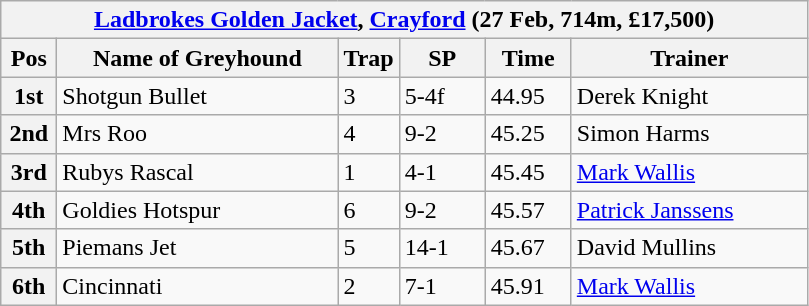<table class="wikitable">
<tr>
<th colspan="6"><a href='#'>Ladbrokes Golden Jacket</a>, <a href='#'>Crayford</a> (27 Feb, 714m, £17,500)</th>
</tr>
<tr>
<th width=30>Pos</th>
<th width=180>Name of Greyhound</th>
<th width=30>Trap</th>
<th width=50>SP</th>
<th width=50>Time</th>
<th width=150>Trainer</th>
</tr>
<tr>
<th>1st</th>
<td>Shotgun Bullet </td>
<td>3</td>
<td>5-4f</td>
<td>44.95</td>
<td>Derek Knight</td>
</tr>
<tr>
<th>2nd</th>
<td>Mrs Roo</td>
<td>4</td>
<td>9-2</td>
<td>45.25</td>
<td>Simon Harms</td>
</tr>
<tr>
<th>3rd</th>
<td>Rubys Rascal</td>
<td>1</td>
<td>4-1</td>
<td>45.45</td>
<td><a href='#'>Mark Wallis</a></td>
</tr>
<tr>
<th>4th</th>
<td>Goldies Hotspur</td>
<td>6</td>
<td>9-2</td>
<td>45.57</td>
<td><a href='#'>Patrick Janssens</a></td>
</tr>
<tr>
<th>5th</th>
<td>Piemans Jet</td>
<td>5</td>
<td>14-1</td>
<td>45.67</td>
<td>David Mullins</td>
</tr>
<tr>
<th>6th</th>
<td>Cincinnati</td>
<td>2</td>
<td>7-1</td>
<td>45.91</td>
<td><a href='#'>Mark Wallis</a></td>
</tr>
</table>
